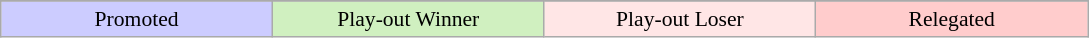<table class="wikitable" style="font-size:90%; text-align:center;">
<tr>
</tr>
<tr>
<td style="background:#ccccff;" width=14%>Promoted</td>
<td style="background:#D0F0C0;" width=14%>Play-out Winner</td>
<td style="background:#FFE6E6;" width=14%>Play-out Loser</td>
<td style="background:#fcc;" width=14%>Relegated</td>
</tr>
</table>
